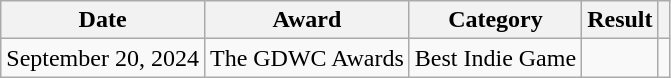<table class="wikitable plainrowheaders">
<tr>
<th scope="col">Date</th>
<th scope="col">Award</th>
<th scope="col">Category</th>
<th scope="col">Result</th>
<th scope="col" class="unsortable"></th>
</tr>
<tr>
<td>September 20, 2024</td>
<td>The GDWC Awards</td>
<td>Best Indie Game</td>
<td></td>
<td style="text-align:center;"></td>
</tr>
</table>
